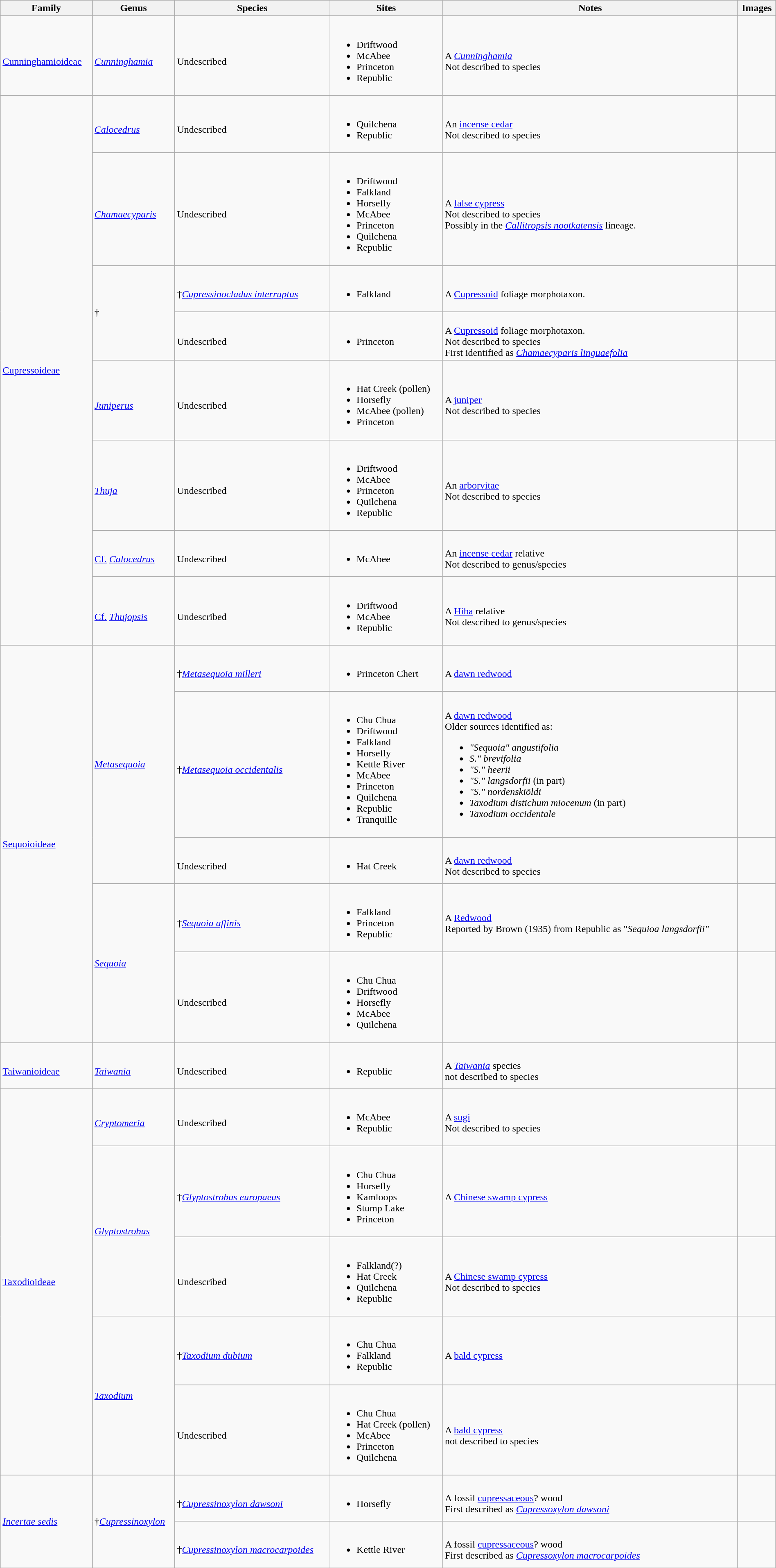<table class="wikitable sortable" style="margin:auto; width:100%;">
<tr>
<th>Family</th>
<th>Genus</th>
<th>Species</th>
<th>Sites</th>
<th>Notes</th>
<th>Images</th>
</tr>
<tr>
<td><br><a href='#'>Cunninghamioideae</a></td>
<td><br><em><a href='#'>Cunninghamia</a></em></td>
<td><br>Undescribed</td>
<td><br><ul><li>Driftwood</li><li>McAbee</li><li>Princeton</li><li>Republic</li></ul></td>
<td><br>A <em><a href='#'>Cunninghamia</a></em><br> Not described to species</td>
<td><br></td>
</tr>
<tr>
<td rowspan= 8><a href='#'>Cupressoideae</a></td>
<td><br><em><a href='#'>Calocedrus</a></em></td>
<td><br>Undescribed</td>
<td><br><ul><li>Quilchena</li><li>Republic</li></ul></td>
<td><br>An <a href='#'>incense cedar</a><br>Not described to species</td>
<td></td>
</tr>
<tr>
<td><br><em><a href='#'>Chamaecyparis</a></em></td>
<td><br>Undescribed</td>
<td><br><ul><li>Driftwood</li><li>Falkland</li><li>Horsefly</li><li>McAbee</li><li>Princeton</li><li>Quilchena</li><li>Republic</li></ul></td>
<td><br>A <a href='#'>false cypress</a><br>Not described to species<br>Possibly in the <em><a href='#'>Callitropsis nootkatensis</a></em> lineage.</td>
<td></td>
</tr>
<tr>
<td rowspan=2>†</td>
<td><br>†<em><a href='#'>Cupressinocladus interruptus</a></em></td>
<td><br><ul><li>Falkland</li></ul></td>
<td><br>A <a href='#'>Cupressoid</a> foliage morphotaxon.</td>
<td></td>
</tr>
<tr>
<td><br>Undescribed</td>
<td><br><ul><li>Princeton</li></ul></td>
<td><br>A <a href='#'>Cupressoid</a> foliage morphotaxon.<br>Not described to species<br>First identified as <em><a href='#'>Chamaecyparis linguaefolia</a></em></td>
<td></td>
</tr>
<tr>
<td><br><em><a href='#'>Juniperus</a></em></td>
<td><br>Undescribed</td>
<td><br><ul><li>Hat Creek (pollen)</li><li>Horsefly</li><li>McAbee (pollen)</li><li>Princeton</li></ul></td>
<td><br>A <a href='#'>juniper</a><br>Not described to species</td>
<td></td>
</tr>
<tr>
<td><br><em><a href='#'>Thuja</a></em></td>
<td><br>Undescribed</td>
<td><br><ul><li>Driftwood</li><li>McAbee</li><li>Princeton</li><li>Quilchena</li><li>Republic</li></ul></td>
<td><br>An <a href='#'>arborvitae</a><br>
Not described to species</td>
<td></td>
</tr>
<tr>
<td><br><a href='#'>Cf.</a> <em><a href='#'>Calocedrus</a></em></td>
<td><br>Undescribed</td>
<td><br><ul><li>McAbee</li></ul></td>
<td><br>An <a href='#'>incense cedar</a> relative<br>Not described to genus/species</td>
<td></td>
</tr>
<tr>
<td><br><a href='#'>Cf.</a> <em><a href='#'>Thujopsis</a></em></td>
<td><br>Undescribed</td>
<td><br><ul><li>Driftwood</li><li>McAbee</li><li>Republic</li></ul></td>
<td><br>A <a href='#'>Hiba</a> relative<br> Not described to genus/species</td>
<td></td>
</tr>
<tr>
<td rowspan=5><a href='#'>Sequoioideae</a></td>
<td rowspan=3><em><a href='#'>Metasequoia</a></em></td>
<td><br>†<em><a href='#'>Metasequoia milleri</a></em></td>
<td><br><ul><li>Princeton Chert</li></ul></td>
<td><br>A <a href='#'>dawn redwood</a></td>
<td></td>
</tr>
<tr>
<td><br>†<em><a href='#'>Metasequoia occidentalis</a></em></td>
<td><br><ul><li>Chu Chua</li><li>Driftwood</li><li>Falkland</li><li>Horsefly</li><li>Kettle River</li><li>McAbee</li><li>Princeton</li><li>Quilchena</li><li>Republic</li><li>Tranquille</li></ul></td>
<td><br>A <a href='#'>dawn redwood</a><br> Older sources identified as:<ul><li><em>"Sequoia" angustifolia</em></li><li><em>S." brevifolia</em></li><li><em>"S." heerii</em></li><li><em>"S." langsdorfii</em> (in part)</li><li><em>"S." nordenskiöldi</em></li><li><em>Taxodium distichum miocenum</em> (in part)</li><li><em>Taxodium occidentale</em></li></ul></td>
<td><br></td>
</tr>
<tr>
<td><br>Undescribed</td>
<td><br><ul><li>Hat Creek</li></ul></td>
<td><br>A <a href='#'>dawn redwood</a><br> Not described to species</td>
<td></td>
</tr>
<tr>
<td rowspan=2><em><a href='#'>Sequoia</a></em></td>
<td><br>†<em><a href='#'>Sequoia affinis</a></em></td>
<td><br><ul><li>Falkland</li><li>Princeton</li><li>Republic</li></ul></td>
<td><br>A <a href='#'>Redwood</a><br> Reported by Brown (1935) from Republic as "<em>Sequioa langsdorfii"</em></td>
<td><br></td>
</tr>
<tr>
<td><br>Undescribed</td>
<td><br><ul><li>Chu Chua</li><li>Driftwood</li><li>Horsefly</li><li>McAbee</li><li>Quilchena</li></ul></td>
<td></td>
</tr>
<tr>
<td><br><a href='#'>Taiwanioideae</a></td>
<td><br><em><a href='#'>Taiwania</a></em></td>
<td><br>Undescribed</td>
<td><br><ul><li>Republic</li></ul></td>
<td><br>A <em><a href='#'>Taiwania</a></em> species<br>not described to species</td>
<td></td>
</tr>
<tr>
<td rowspan=5><a href='#'>Taxodioideae</a></td>
<td><br><em><a href='#'>Cryptomeria</a></em></td>
<td><br>Undescribed</td>
<td><br><ul><li>McAbee</li><li>Republic</li></ul></td>
<td><br>A <a href='#'>sugi</a><br>Not described to species</td>
<td></td>
</tr>
<tr>
<td rowspan=2><em><a href='#'>Glyptostrobus</a></em></td>
<td><br>†<em><a href='#'>Glyptostrobus europaeus</a></em></td>
<td><br><ul><li>Chu Chua</li><li>Horsefly</li><li>Kamloops</li><li>Stump Lake</li><li>Princeton</li></ul></td>
<td><br>A <a href='#'>Chinese swamp cypress</a></td>
<td></td>
</tr>
<tr>
<td><br>Undescribed</td>
<td><br><ul><li>Falkland(?)</li><li>Hat Creek</li><li>Quilchena</li><li>Republic</li></ul></td>
<td><br>A <a href='#'>Chinese swamp cypress</a><br>Not described to species</td>
<td><br></td>
</tr>
<tr>
<td rowspan=2><em><a href='#'>Taxodium</a></em></td>
<td><br>†<em><a href='#'>Taxodium dubium</a></em></td>
<td><br><ul><li>Chu Chua</li><li>Falkland</li><li>Republic</li></ul></td>
<td><br>A <a href='#'>bald cypress</a><br></td>
<td></td>
</tr>
<tr>
<td><br>Undescribed</td>
<td><br><ul><li>Chu Chua</li><li>Hat Creek (pollen)</li><li>McAbee</li><li>Princeton</li><li>Quilchena</li></ul></td>
<td><br>A <a href='#'>bald cypress</a><br>not described to species</td>
<td></td>
</tr>
<tr>
<td rowspan=2><em><a href='#'>Incertae sedis</a></em></td>
<td rowspan=2>†<em><a href='#'>Cupressinoxylon</a></em></td>
<td><br>†<em><a href='#'>Cupressinoxylon dawsoni</a></em></td>
<td><br><ul><li>Horsefly</li></ul></td>
<td><br>A fossil <a href='#'>cupressaceous</a>? wood<br> First described as <em><a href='#'>Cupressoxylon dawsoni</a></em></td>
<td></td>
</tr>
<tr>
<td><br>†<em><a href='#'>Cupressinoxylon macrocarpoides</a></em></td>
<td><br><ul><li>Kettle River</li></ul></td>
<td><br>A fossil <a href='#'>cupressaceous</a>? wood<br> First described as <em><a href='#'>Cupressoxylon macrocarpoides</a></em></td>
<td></td>
</tr>
<tr>
</tr>
</table>
